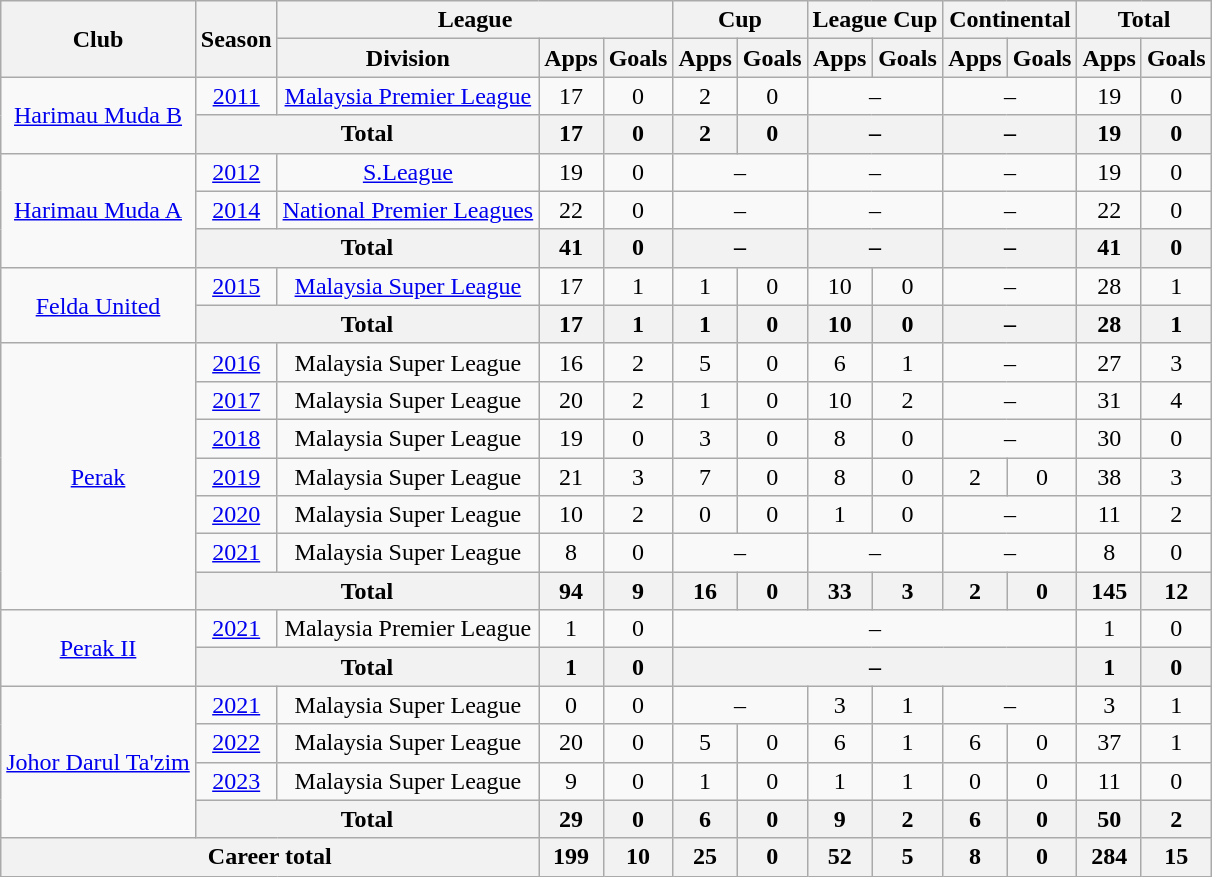<table class=wikitable style="text-align:center">
<tr>
<th rowspan=2>Club</th>
<th rowspan=2>Season</th>
<th colspan=3>League</th>
<th colspan=2>Cup</th>
<th colspan=2>League Cup</th>
<th colspan=2>Continental</th>
<th colspan=2>Total</th>
</tr>
<tr>
<th>Division</th>
<th>Apps</th>
<th>Goals</th>
<th>Apps</th>
<th>Goals</th>
<th>Apps</th>
<th>Goals</th>
<th>Apps</th>
<th>Goals</th>
<th>Apps</th>
<th>Goals</th>
</tr>
<tr>
<td rowspan=2><a href='#'>Harimau Muda B</a></td>
<td><a href='#'>2011</a></td>
<td><a href='#'>Malaysia Premier League</a></td>
<td>17</td>
<td>0</td>
<td>2</td>
<td>0</td>
<td colspan="2">–</td>
<td colspan="2">–</td>
<td>19</td>
<td>0</td>
</tr>
<tr>
<th colspan=2>Total</th>
<th>17</th>
<th>0</th>
<th>2</th>
<th>0</th>
<th colspan="2">–</th>
<th colspan="2">–</th>
<th>19</th>
<th>0</th>
</tr>
<tr>
<td rowspan=3><a href='#'>Harimau Muda A</a></td>
<td><a href='#'>2012</a></td>
<td><a href='#'>S.League</a></td>
<td>19</td>
<td>0</td>
<td colspan="2">–</td>
<td colspan="2">–</td>
<td colspan="2">–</td>
<td>19</td>
<td>0</td>
</tr>
<tr>
<td><a href='#'>2014</a></td>
<td><a href='#'>National Premier Leagues</a></td>
<td>22</td>
<td>0</td>
<td colspan="2">–</td>
<td colspan="2">–</td>
<td colspan="2">–</td>
<td>22</td>
<td>0</td>
</tr>
<tr>
<th colspan=2>Total</th>
<th>41</th>
<th>0</th>
<th colspan="2">–</th>
<th colspan="2">–</th>
<th colspan="2">–</th>
<th>41</th>
<th>0</th>
</tr>
<tr>
<td rowspan=2><a href='#'>Felda United</a></td>
<td><a href='#'>2015</a></td>
<td><a href='#'>Malaysia Super League</a></td>
<td>17</td>
<td>1</td>
<td>1</td>
<td>0</td>
<td>10</td>
<td>0</td>
<td colspan="2">–</td>
<td>28</td>
<td>1</td>
</tr>
<tr>
<th colspan=2>Total</th>
<th>17</th>
<th>1</th>
<th>1</th>
<th>0</th>
<th>10</th>
<th>0</th>
<th colspan="2">–</th>
<th>28</th>
<th>1</th>
</tr>
<tr>
<td rowspan=7><a href='#'>Perak</a></td>
<td><a href='#'>2016</a></td>
<td>Malaysia Super League</td>
<td>16</td>
<td>2</td>
<td>5</td>
<td>0</td>
<td>6</td>
<td>1</td>
<td colspan="2">–</td>
<td>27</td>
<td>3</td>
</tr>
<tr>
<td><a href='#'>2017</a></td>
<td>Malaysia Super League</td>
<td>20</td>
<td>2</td>
<td>1</td>
<td>0</td>
<td>10</td>
<td>2</td>
<td colspan="2">–</td>
<td>31</td>
<td>4</td>
</tr>
<tr>
<td><a href='#'>2018</a></td>
<td>Malaysia Super League</td>
<td>19</td>
<td>0</td>
<td>3</td>
<td>0</td>
<td>8</td>
<td>0</td>
<td colspan="2">–</td>
<td>30</td>
<td>0</td>
</tr>
<tr>
<td><a href='#'>2019</a></td>
<td>Malaysia Super League</td>
<td>21</td>
<td>3</td>
<td>7</td>
<td>0</td>
<td>8</td>
<td>0</td>
<td>2</td>
<td>0</td>
<td>38</td>
<td>3</td>
</tr>
<tr>
<td><a href='#'>2020</a></td>
<td>Malaysia Super League</td>
<td>10</td>
<td>2</td>
<td>0</td>
<td>0</td>
<td>1</td>
<td>0</td>
<td colspan="2">–</td>
<td>11</td>
<td>2</td>
</tr>
<tr>
<td><a href='#'>2021</a></td>
<td>Malaysia Super League</td>
<td>8</td>
<td>0</td>
<td colspan="2">–</td>
<td colspan="2">–</td>
<td colspan="2">–</td>
<td>8</td>
<td>0</td>
</tr>
<tr>
<th colspan=2>Total</th>
<th>94</th>
<th>9</th>
<th>16</th>
<th>0</th>
<th>33</th>
<th>3</th>
<th>2</th>
<th>0</th>
<th>145</th>
<th>12</th>
</tr>
<tr>
<td rowspan=2><a href='#'>Perak II</a></td>
<td><a href='#'>2021</a></td>
<td>Malaysia Premier League</td>
<td>1</td>
<td>0</td>
<td colspan="6">–</td>
<td>1</td>
<td>0</td>
</tr>
<tr>
<th colspan=2>Total</th>
<th>1</th>
<th>0</th>
<th colspan="6">–</th>
<th>1</th>
<th>0</th>
</tr>
<tr>
<td rowspan=4><a href='#'>Johor Darul Ta'zim</a></td>
<td><a href='#'>2021</a></td>
<td>Malaysia Super League</td>
<td>0</td>
<td>0</td>
<td colspan="2">–</td>
<td>3</td>
<td>1</td>
<td colspan="2">–</td>
<td>3</td>
<td>1</td>
</tr>
<tr>
<td><a href='#'>2022</a></td>
<td>Malaysia Super League</td>
<td>20</td>
<td>0</td>
<td>5</td>
<td>0</td>
<td>6</td>
<td>1</td>
<td>6</td>
<td>0</td>
<td>37</td>
<td>1</td>
</tr>
<tr>
<td><a href='#'>2023</a></td>
<td>Malaysia Super League</td>
<td>9</td>
<td>0</td>
<td>1</td>
<td>0</td>
<td>1</td>
<td>1</td>
<td>0</td>
<td>0</td>
<td>11</td>
<td>0</td>
</tr>
<tr>
<th colspan=2>Total</th>
<th>29</th>
<th>0</th>
<th>6</th>
<th>0</th>
<th>9</th>
<th>2</th>
<th>6</th>
<th>0</th>
<th>50</th>
<th>2</th>
</tr>
<tr>
<th colspan=3>Career total</th>
<th>199</th>
<th>10</th>
<th>25</th>
<th>0</th>
<th>52</th>
<th>5</th>
<th>8</th>
<th>0</th>
<th>284</th>
<th>15</th>
</tr>
</table>
